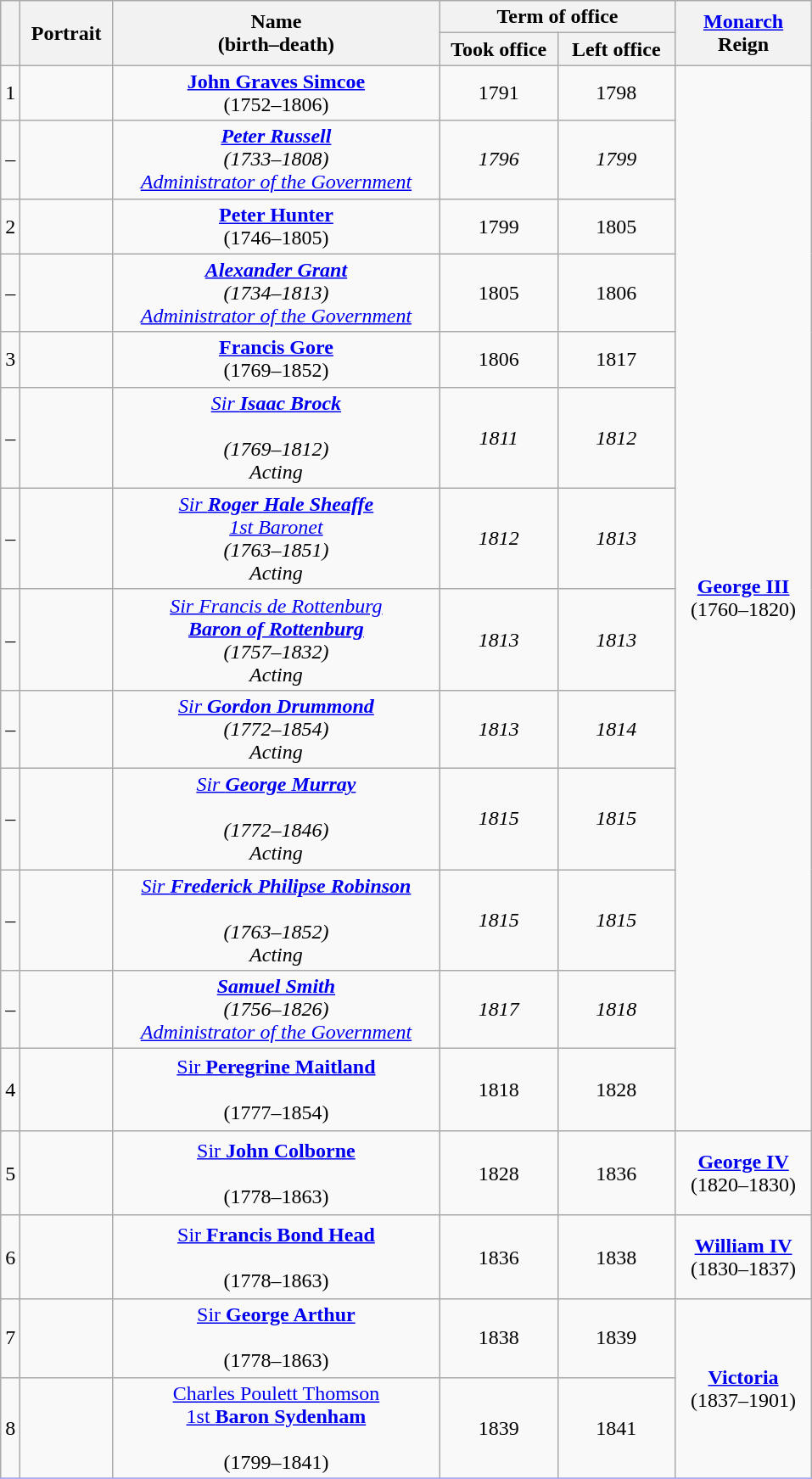<table class="wikitable" style="text-align:center; border:1px #aaf solid;">
<tr>
<th rowspan="2"></th>
<th rowspan="2" width="65">Portrait</th>
<th rowspan="2" width="250">Name<br>(birth–death)</th>
<th colspan="2">Term of office</th>
<th rowspan="2" width="100"><a href='#'>Monarch</a><br>Reign</th>
</tr>
<tr>
<th width="85">Took office</th>
<th width="85">Left office</th>
</tr>
<tr>
<td>1</td>
<td></td>
<td><strong><a href='#'>John Graves Simcoe</a></strong><br>(1752–1806)</td>
<td>1791</td>
<td>1798</td>
<td rowspan="13"><strong><a href='#'>George III</a></strong><br>(1760–1820)</td>
</tr>
<tr>
<td>–</td>
<td></td>
<td><em><a href='#'><strong>Peter Russell</strong></a><br>(1733–1808)<br><a href='#'>Administrator of the Government</a></em></td>
<td><em>1796</em></td>
<td><em>1799</em></td>
</tr>
<tr>
<td>2</td>
<td></td>
<td><a href='#'><strong>Peter Hunter</strong></a><br>(1746–1805)</td>
<td>1799</td>
<td>1805</td>
</tr>
<tr>
<td>–</td>
<td></td>
<td><a href='#'><strong><em>Alexander Grant</em></strong></a><em><br>(1734–1813)<br><a href='#'>Administrator of the Government</a></em></td>
<td>1805</td>
<td>1806</td>
</tr>
<tr>
<td>3</td>
<td></td>
<td><strong><a href='#'>Francis Gore</a></strong><br>(1769–1852)</td>
<td>1806</td>
<td>1817</td>
</tr>
<tr>
<td>–</td>
<td></td>
<td><em><a href='#'>Sir <strong>Isaac Brock</strong></a><br><br>(1769–1812)<br>Acting</em></td>
<td><em>1811</em></td>
<td><em>1812</em></td>
</tr>
<tr>
<td>–</td>
<td></td>
<td><em><a href='#'>Sir <strong>Roger Hale Sheaffe</strong><br>1st Baronet</a><br>(1763–1851)<br>Acting</em></td>
<td><em>1812</em></td>
<td><em>1813</em></td>
</tr>
<tr>
<td>–</td>
<td></td>
<td><em><a href='#'>Sir Francis de Rottenburg<br><strong>Baron of Rottenburg</strong></a><br>(1757–1832)<br>Acting</em></td>
<td><em>1813</em></td>
<td><em>1813</em></td>
</tr>
<tr>
<td>–</td>
<td></td>
<td><em><a href='#'>Sir <strong>Gordon Drummond</strong></a><br>(1772–1854)<br>Acting</em></td>
<td><em>1813</em></td>
<td><em>1814</em></td>
</tr>
<tr>
<td>–</td>
<td></td>
<td><em><a href='#'>Sir <strong>George Murray</strong></a><br><br>(1772–1846)<br>Acting</em></td>
<td><em>1815</em></td>
<td><em>1815</em></td>
</tr>
<tr>
<td>–</td>
<td></td>
<td><em><a href='#'>Sir <strong>Frederick Philipse Robinson</strong></a><br><br>(1763–1852)<br>Acting</em></td>
<td><em>1815</em></td>
<td><em>1815</em></td>
</tr>
<tr>
<td>–</td>
<td></td>
<td><em><a href='#'><strong>Samuel Smith</strong></a><br>(1756–1826)<br><a href='#'>Administrator of the Government</a></em></td>
<td><em>1817</em></td>
<td><em>1818</em></td>
</tr>
<tr style="height:65px;">
<td rowspan="2">4</td>
<td rowspan="2"></td>
<td rowspan="2"><a href='#'>Sir <strong>Peregrine Maitland</strong></a><br><br>(1777–1854)</td>
<td rowspan="2">1818</td>
<td rowspan="2">1828</td>
</tr>
<tr>
<td rowspan="2"><strong><a href='#'>George IV</a></strong><br>(1820–1830)</td>
</tr>
<tr style="height:66px;">
<td rowspan="2">5</td>
<td rowspan="2"></td>
<td rowspan="2"><a href='#'>Sir <strong>John Colborne</strong></a><br><br>(1778–1863)</td>
<td rowspan="2">1828</td>
<td rowspan="2">1836</td>
</tr>
<tr>
<td rowspan="2"><strong><a href='#'>William IV</a></strong><br>(1830–1837)</td>
</tr>
<tr style="height:66px;">
<td rowspan="2">6</td>
<td rowspan="2"></td>
<td rowspan="2"><a href='#'>Sir <strong>Francis Bond Head</strong></a><br><br>(1778–1863)</td>
<td rowspan="2">1836</td>
<td rowspan="2">1838</td>
</tr>
<tr>
<td rowspan="3"><strong><a href='#'>Victoria</a></strong><br>(1837–1901)</td>
</tr>
<tr>
<td>7</td>
<td></td>
<td><a href='#'>Sir <strong>George Arthur</strong></a><br><br>(1778–1863)</td>
<td>1838</td>
<td>1839</td>
</tr>
<tr>
<td>8</td>
<td></td>
<td><a href='#'>Charles Poulett Thomson<br>1st <strong>Baron Sydenham</strong></a><br><br>(1799–1841)</td>
<td>1839</td>
<td>1841</td>
</tr>
<tr>
</tr>
</table>
